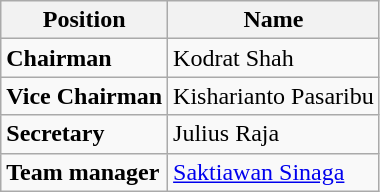<table class="wikitable">
<tr>
<th>Position</th>
<th>Name</th>
</tr>
<tr>
<td><strong>Chairman</strong></td>
<td> Kodrat Shah</td>
</tr>
<tr>
<td><strong>Vice Chairman</strong></td>
<td> Kisharianto Pasaribu</td>
</tr>
<tr>
<td><strong>Secretary</strong></td>
<td> Julius Raja</td>
</tr>
<tr>
<td><strong>Team manager</strong></td>
<td> <a href='#'>Saktiawan Sinaga</a></td>
</tr>
</table>
